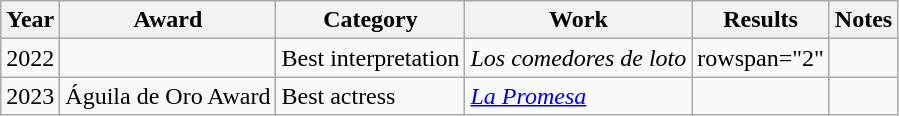<table class="wikitable">
<tr>
<th>Year</th>
<th>Award</th>
<th>Category</th>
<th>Work</th>
<th>Results</th>
<th>Notes</th>
</tr>
<tr>
<td>2022</td>
<td></td>
<td>Best interpretation</td>
<td><em>Los comedores de loto</em></td>
<td>rowspan="2" </td>
<td></td>
</tr>
<tr>
<td>2023</td>
<td>Águila de Oro Award</td>
<td>Best actress</td>
<td><em><a href='#'>La Promesa</a></em></td>
<td></td>
</tr>
</table>
